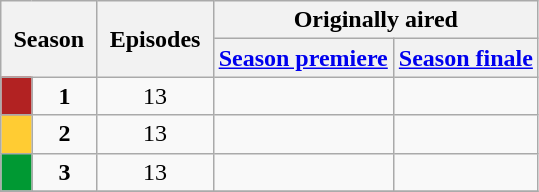<table class="wikitable" style="text-align: center;">
<tr>
<th style="padding: 0 8px;" colspan="2" rowspan="2">Season</th>
<th style="padding: 0 8px;" rowspan="2">Episodes</th>
<th colspan="2">Originally aired</th>
</tr>
<tr>
<th><a href='#'>Season premiere</a></th>
<th><a href='#'>Season finale</a></th>
</tr>
<tr>
<td style="background: #b22222;"></td>
<td><strong>1</strong></td>
<td style="padding: 0 8px;">13</td>
<td style="padding: 0 8px;"></td>
<td style="padding: 0 8px;"></td>
</tr>
<tr>
<td style="background: #FFCC33;"></td>
<td><strong>2</strong></td>
<td style="padding: 0 8px;">13</td>
<td style="padding: 0 8px;"></td>
<td style="padding: 0 8px;"></td>
</tr>
<tr>
<td style="background: #009933;"></td>
<td><strong>3</strong></td>
<td style="padding: 0 8px;">13</td>
<td style="padding: 0 8px;"></td>
<td style="padding: 0 8px;"></td>
</tr>
<tr>
</tr>
</table>
